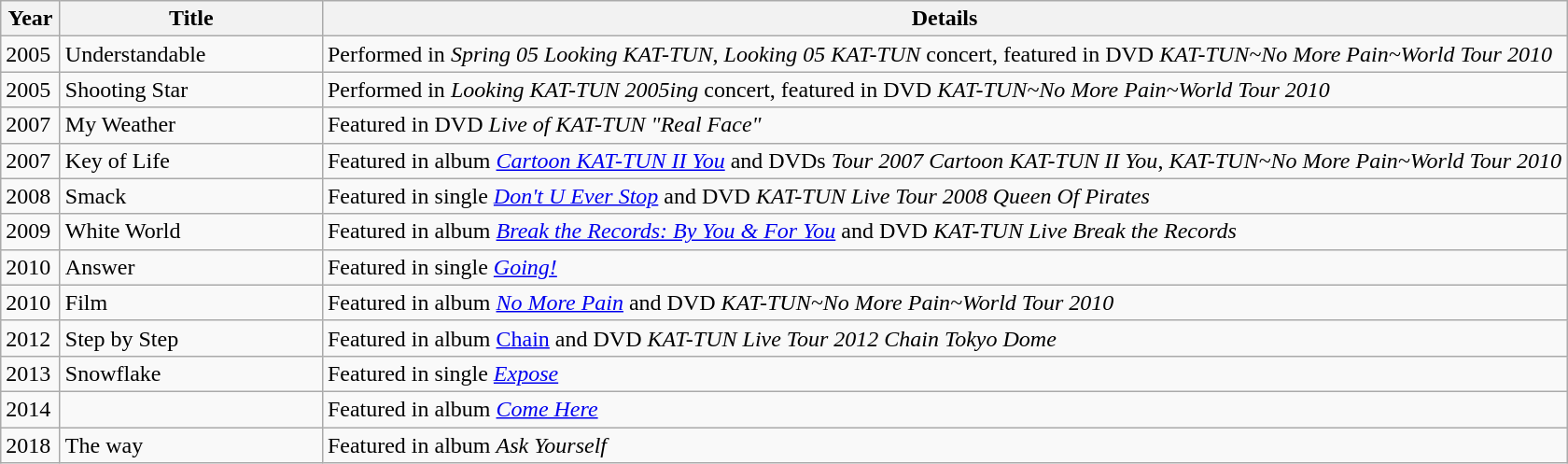<table class="wikitable">
<tr>
<th scope="col" width="35px">Year</th>
<th scope="col" width="180px">Title</th>
<th scope="col">Details</th>
</tr>
<tr>
<td>2005</td>
<td>Understandable</td>
<td>Performed in <em>Spring 05 Looking KAT-TUN</em>, <em>Looking 05 KAT-TUN</em> concert, featured in DVD <em>KAT-TUN~No More Pain~World Tour 2010</em></td>
</tr>
<tr>
<td>2005</td>
<td>Shooting Star</td>
<td>Performed in <em>Looking KAT-TUN 2005ing</em> concert, featured in DVD <em>KAT-TUN~No More Pain~World Tour 2010</em></td>
</tr>
<tr>
<td>2007</td>
<td>My Weather</td>
<td>Featured in DVD <em>Live of KAT-TUN "Real Face"</em></td>
</tr>
<tr>
<td>2007</td>
<td>Key of Life</td>
<td>Featured in album <em><a href='#'>Cartoon KAT-TUN II You</a></em> and DVDs <em>Tour 2007 Cartoon KAT-TUN II You</em>, <em>KAT-TUN~No More Pain~World Tour 2010</em></td>
</tr>
<tr>
<td>2008</td>
<td>Smack</td>
<td>Featured in single <em><a href='#'>Don't U Ever Stop</a></em> and DVD <em>KAT-TUN Live Tour 2008 Queen Of Pirates</em></td>
</tr>
<tr>
<td>2009</td>
<td>White World</td>
<td>Featured in album <em><a href='#'>Break the Records: By You & For You</a></em> and DVD <em>KAT-TUN Live Break the Records</em></td>
</tr>
<tr>
<td>2010</td>
<td>Answer</td>
<td>Featured in single <em><a href='#'>Going!</a></em></td>
</tr>
<tr>
<td>2010</td>
<td>Film</td>
<td>Featured in album <em><a href='#'>No More Pain</a></em> and DVD <em>KAT-TUN~No More Pain~World Tour 2010</em></td>
</tr>
<tr>
<td>2012</td>
<td>Step by Step</td>
<td>Featured in album <a href='#'>Chain</a> and DVD <em>KAT-TUN Live Tour 2012 Chain Tokyo Dome</em></td>
</tr>
<tr>
<td>2013</td>
<td>Snowflake</td>
<td>Featured in single <em><a href='#'>Expose</a></em></td>
</tr>
<tr>
<td>2014</td>
<td></td>
<td>Featured in album <em><a href='#'>Come Here</a></em></td>
</tr>
<tr>
<td>2018</td>
<td>The way</td>
<td>Featured in album <em>Ask Yourself</em></td>
</tr>
</table>
